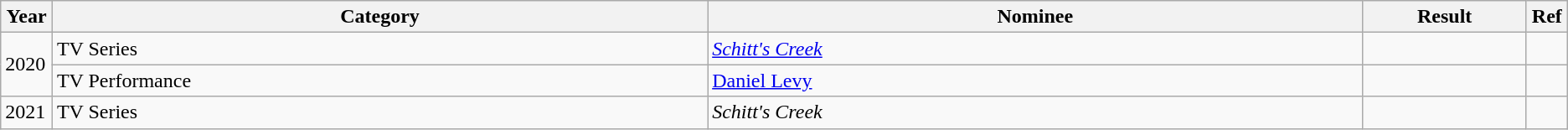<table class="wikitable">
<tr>
<th width="3%">Year</th>
<th width="40%">Category</th>
<th width="40%">Nominee</th>
<th width="10%">Result</th>
<th width="2%">Ref</th>
</tr>
<tr>
<td rowspan="2">2020</td>
<td>TV Series</td>
<td><em><a href='#'>Schitt's Creek</a></em></td>
<td></td>
<td></td>
</tr>
<tr>
<td>TV Performance</td>
<td><a href='#'>Daniel Levy</a></td>
<td></td>
<td></td>
</tr>
<tr>
<td rowspan=>2021</td>
<td>TV Series</td>
<td><em>Schitt's Creek</em></td>
<td></td>
<td></td>
</tr>
</table>
